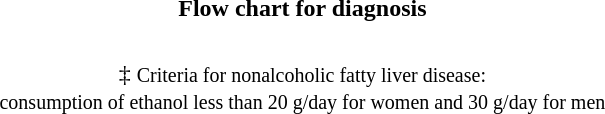<table align="centre">
<tr Elevated liver enzyme>
<th align="center">Flow chart for diagnosis</th>
</tr>
<tr>
<td><br>










</td>
</tr>
<tr>
<td align="center">‡ <small>Criteria for nonalcoholic fatty liver disease:<br> consumption of ethanol less than 20 g/day for women and 30 g/day for men</small></td>
</tr>
</table>
